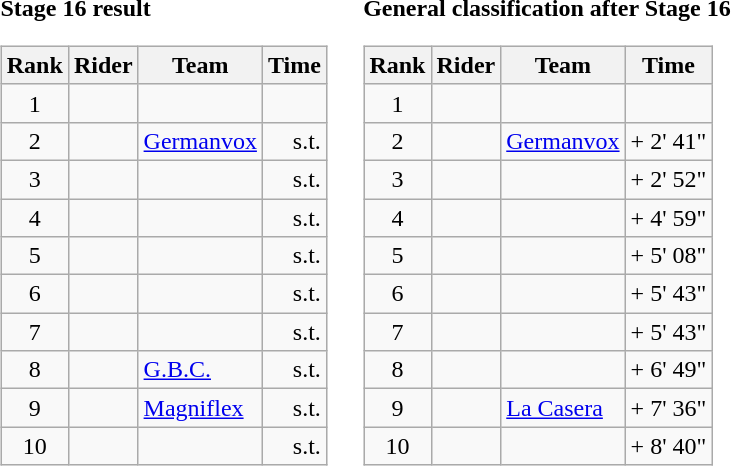<table>
<tr>
<td><strong>Stage 16 result</strong><br><table class="wikitable">
<tr>
<th scope="col">Rank</th>
<th scope="col">Rider</th>
<th scope="col">Team</th>
<th scope="col">Time</th>
</tr>
<tr>
<td style="text-align:center;">1</td>
<td></td>
<td></td>
<td style="text-align:right;"></td>
</tr>
<tr>
<td style="text-align:center;">2</td>
<td></td>
<td><a href='#'>Germanvox</a></td>
<td style="text-align:right;">s.t.</td>
</tr>
<tr>
<td style="text-align:center;">3</td>
<td></td>
<td></td>
<td style="text-align:right;">s.t.</td>
</tr>
<tr>
<td style="text-align:center;">4</td>
<td></td>
<td></td>
<td style="text-align:right;">s.t.</td>
</tr>
<tr>
<td style="text-align:center;">5</td>
<td></td>
<td></td>
<td style="text-align:right;">s.t.</td>
</tr>
<tr>
<td style="text-align:center;">6</td>
<td></td>
<td></td>
<td style="text-align:right;">s.t.</td>
</tr>
<tr>
<td style="text-align:center;">7</td>
<td></td>
<td></td>
<td style="text-align:right;">s.t.</td>
</tr>
<tr>
<td style="text-align:center;">8</td>
<td></td>
<td><a href='#'>G.B.C.</a></td>
<td style="text-align:right;">s.t.</td>
</tr>
<tr>
<td style="text-align:center;">9</td>
<td></td>
<td><a href='#'>Magniflex</a></td>
<td style="text-align:right;">s.t.</td>
</tr>
<tr>
<td style="text-align:center;">10</td>
<td></td>
<td></td>
<td style="text-align:right;">s.t.</td>
</tr>
</table>
</td>
<td></td>
<td><strong>General classification after Stage 16</strong><br><table class="wikitable">
<tr>
<th scope="col">Rank</th>
<th scope="col">Rider</th>
<th scope="col">Team</th>
<th scope="col">Time</th>
</tr>
<tr>
<td style="text-align:center;">1</td>
<td></td>
<td></td>
<td style="text-align:right;"></td>
</tr>
<tr>
<td style="text-align:center;">2</td>
<td></td>
<td><a href='#'>Germanvox</a></td>
<td style="text-align:right;">+ 2' 41"</td>
</tr>
<tr>
<td style="text-align:center;">3</td>
<td></td>
<td></td>
<td style="text-align:right;">+ 2' 52"</td>
</tr>
<tr>
<td style="text-align:center;">4</td>
<td></td>
<td></td>
<td style="text-align:right;">+ 4' 59"</td>
</tr>
<tr>
<td style="text-align:center;">5</td>
<td></td>
<td></td>
<td style="text-align:right;">+ 5' 08"</td>
</tr>
<tr>
<td style="text-align:center;">6</td>
<td></td>
<td></td>
<td style="text-align:right;">+ 5' 43"</td>
</tr>
<tr>
<td style="text-align:center;">7</td>
<td></td>
<td></td>
<td style="text-align:right;">+ 5' 43"</td>
</tr>
<tr>
<td style="text-align:center;">8</td>
<td></td>
<td></td>
<td style="text-align:right;">+ 6' 49"</td>
</tr>
<tr>
<td style="text-align:center;">9</td>
<td></td>
<td><a href='#'>La Casera</a></td>
<td style="text-align:right;">+ 7' 36"</td>
</tr>
<tr>
<td style="text-align:center;">10</td>
<td></td>
<td></td>
<td style="text-align:right;">+ 8' 40"</td>
</tr>
</table>
</td>
</tr>
</table>
